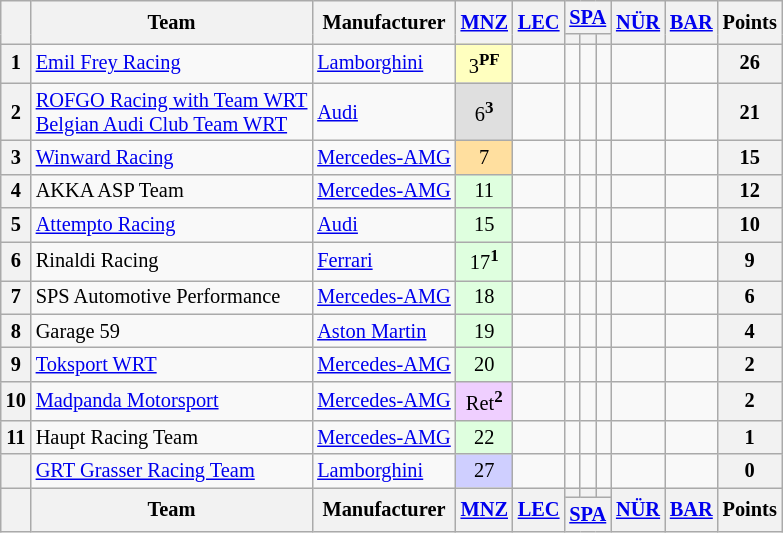<table class="wikitable" style="font-size:85%; text-align:center;">
<tr>
<th rowspan=2></th>
<th rowspan=2>Team</th>
<th rowspan=2>Manufacturer</th>
<th rowspan=2><a href='#'>MNZ</a><br></th>
<th rowspan=2><a href='#'>LEC</a><br></th>
<th colspan=3><a href='#'>SPA</a><br></th>
<th rowspan=2><a href='#'>NÜR</a><br></th>
<th rowspan=2><a href='#'>BAR</a><br></th>
<th rowspan=2>Points</th>
</tr>
<tr>
<th></th>
<th></th>
<th></th>
</tr>
<tr>
<th>1</th>
<td align=left> <a href='#'>Emil Frey Racing</a></td>
<td align=left><a href='#'>Lamborghini</a></td>
<td style="background:#ffffbf;">3<sup><strong>PF</strong></sup></td>
<td></td>
<td></td>
<td></td>
<td></td>
<td></td>
<td></td>
<th>26</th>
</tr>
<tr>
<th>2</th>
<td align=left> <a href='#'>ROFGO Racing with Team WRT</a><br> <a href='#'>Belgian Audi Club Team WRT</a></td>
<td align=left><a href='#'>Audi</a></td>
<td style="background:#dfdfdf;">6<sup><strong>3</strong></sup></td>
<td></td>
<td></td>
<td></td>
<td></td>
<td></td>
<td></td>
<th>21</th>
</tr>
<tr>
<th>3</th>
<td align=left> <a href='#'>Winward Racing</a></td>
<td align=left><a href='#'>Mercedes-AMG</a></td>
<td style="background:#ffdf9f;">7</td>
<td></td>
<td></td>
<td></td>
<td></td>
<td></td>
<td></td>
<th>15</th>
</tr>
<tr>
<th>4</th>
<td align=left> AKKA ASP Team</td>
<td align=left><a href='#'>Mercedes-AMG</a></td>
<td style="background:#dfffdf;">11</td>
<td></td>
<td></td>
<td></td>
<td></td>
<td></td>
<td></td>
<th>12</th>
</tr>
<tr>
<th>5</th>
<td align=left> <a href='#'>Attempto Racing</a></td>
<td align=left><a href='#'>Audi</a></td>
<td style="background:#dfffdf;">15</td>
<td></td>
<td></td>
<td></td>
<td></td>
<td></td>
<td></td>
<th>10</th>
</tr>
<tr>
<th>6</th>
<td align=left> Rinaldi Racing</td>
<td align=left><a href='#'>Ferrari</a></td>
<td style="background:#dfffdf;">17<sup><strong>1</strong></sup></td>
<td></td>
<td></td>
<td></td>
<td></td>
<td></td>
<td></td>
<th>9</th>
</tr>
<tr>
<th>7</th>
<td align=left> SPS Automotive Performance</td>
<td align=left><a href='#'>Mercedes-AMG</a></td>
<td style="background:#dfffdf;">18</td>
<td></td>
<td></td>
<td></td>
<td></td>
<td></td>
<td></td>
<th>6</th>
</tr>
<tr>
<th>8</th>
<td align=left> Garage 59</td>
<td align=left><a href='#'>Aston Martin</a></td>
<td style="background:#dfffdf;">19</td>
<td></td>
<td></td>
<td></td>
<td></td>
<td></td>
<td></td>
<th>4</th>
</tr>
<tr>
<th>9</th>
<td align=left> <a href='#'>Toksport WRT</a></td>
<td align=left><a href='#'>Mercedes-AMG</a></td>
<td style="background:#dfffdf;">20</td>
<td></td>
<td></td>
<td></td>
<td></td>
<td></td>
<td></td>
<th>2</th>
</tr>
<tr>
<th>10</th>
<td align=left> <a href='#'>Madpanda Motorsport</a></td>
<td align=left><a href='#'>Mercedes-AMG</a></td>
<td style="background:#efcfff;">Ret<sup><strong>2</strong></sup></td>
<td></td>
<td></td>
<td></td>
<td></td>
<td></td>
<td></td>
<th>2</th>
</tr>
<tr>
<th>11</th>
<td align=left> Haupt Racing Team</td>
<td align=left><a href='#'>Mercedes-AMG</a></td>
<td style="background:#dfffdf;">22</td>
<td></td>
<td></td>
<td></td>
<td></td>
<td></td>
<td></td>
<th>1</th>
</tr>
<tr>
<th></th>
<td align=left> <a href='#'>GRT Grasser Racing Team</a></td>
<td align=left><a href='#'>Lamborghini</a></td>
<td style="background:#cfcfff;">27</td>
<td></td>
<td></td>
<td></td>
<td></td>
<td></td>
<td></td>
<th>0</th>
</tr>
<tr>
<th rowspan=2></th>
<th rowspan=2>Team</th>
<th rowspan=2>Manufacturer</th>
<th rowspan=2><a href='#'>MNZ</a><br></th>
<th rowspan=2><a href='#'>LEC</a><br></th>
<th></th>
<th></th>
<th></th>
<th rowspan=2><a href='#'>NÜR</a><br></th>
<th rowspan=2><a href='#'>BAR</a><br></th>
<th rowspan=2>Points</th>
</tr>
<tr>
<th colspan=3><a href='#'>SPA</a><br></th>
</tr>
</table>
